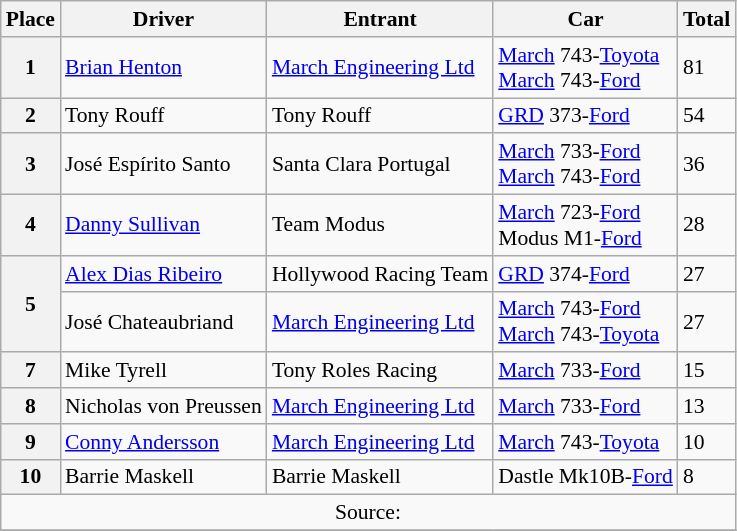<table class="wikitable" style="font-size: 90%;">
<tr>
<th>Place</th>
<th>Driver</th>
<th>Entrant</th>
<th>Car</th>
<th>Total</th>
</tr>
<tr>
<th>1</th>
<td> <a href='#'>Brian Henton</a></td>
<td><a href='#'>March Engineering Ltd</a></td>
<td><a href='#'>March</a> 743-<a href='#'>Toyota</a><br><a href='#'>March</a> 743-<a href='#'>Ford</a></td>
<td>81</td>
</tr>
<tr>
<th>2</th>
<td> Tony Rouff</td>
<td>Tony Rouff</td>
<td><a href='#'>GRD</a> 373-<a href='#'>Ford</a></td>
<td>54</td>
</tr>
<tr>
<th>3</th>
<td> José Espírito Santo</td>
<td>Santa Clara Portugal</td>
<td><a href='#'>March</a> 733-<a href='#'>Ford</a><br><a href='#'>March</a> 743-<a href='#'>Ford</a></td>
<td>36</td>
</tr>
<tr>
<th>4</th>
<td> <a href='#'>Danny Sullivan</a></td>
<td>Team Modus</td>
<td><a href='#'>March</a> 723-<a href='#'>Ford</a><br>Modus M1-<a href='#'>Ford</a></td>
<td>28</td>
</tr>
<tr>
<th rowspan=2>5</th>
<td> <a href='#'>Alex Dias Ribeiro</a></td>
<td>Hollywood Racing Team</td>
<td><a href='#'>GRD</a> 374-<a href='#'>Ford</a></td>
<td>27</td>
</tr>
<tr>
<td> José Chateaubriand</td>
<td><a href='#'>March Engineering Ltd</a></td>
<td><a href='#'>March</a> 743-<a href='#'>Ford</a><br><a href='#'>March</a> 743-<a href='#'>Toyota</a></td>
<td>27</td>
</tr>
<tr>
<th>7</th>
<td> Mike Tyrell</td>
<td>Tony Roles Racing</td>
<td><a href='#'>March</a> 733-<a href='#'>Ford</a></td>
<td>15</td>
</tr>
<tr>
<th>8</th>
<td> 	Nicholas von Preussen</td>
<td><a href='#'>March Engineering Ltd</a></td>
<td><a href='#'>March</a> 733-<a href='#'>Ford</a></td>
<td>13</td>
</tr>
<tr>
<th>9</th>
<td> 	<a href='#'>Conny Andersson</a></td>
<td><a href='#'>March Engineering Ltd</a></td>
<td><a href='#'>March</a> 743-<a href='#'>Toyota</a></td>
<td>10</td>
</tr>
<tr>
<th>10</th>
<td> 	Barrie Maskell</td>
<td>Barrie Maskell</td>
<td>Dastle Mk10B-<a href='#'>Ford</a></td>
<td>8</td>
</tr>
<tr>
<td colspan=5 align=center>Source:</td>
</tr>
<tr>
</tr>
</table>
